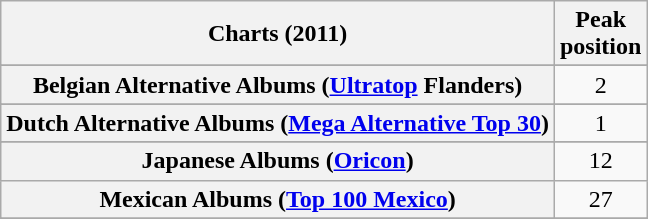<table class="wikitable sortable plainrowheaders" style="text-align:center;">
<tr>
<th scope="col">Charts (2011)</th>
<th scope="col">Peak<br>position</th>
</tr>
<tr>
</tr>
<tr>
</tr>
<tr>
</tr>
<tr>
<th scope="row">Belgian Alternative Albums (<a href='#'>Ultratop</a> Flanders)</th>
<td>2</td>
</tr>
<tr>
</tr>
<tr>
</tr>
<tr>
</tr>
<tr>
</tr>
<tr>
<th scope="row">Dutch Alternative Albums (<a href='#'>Mega Alternative Top 30</a>)</th>
<td>1</td>
</tr>
<tr>
</tr>
<tr>
</tr>
<tr>
</tr>
<tr>
</tr>
<tr>
</tr>
<tr>
</tr>
<tr>
<th scope="row">Japanese Albums (<a href='#'>Oricon</a>)</th>
<td>12</td>
</tr>
<tr>
<th scope="row">Mexican Albums (<a href='#'>Top 100 Mexico</a>)</th>
<td>27</td>
</tr>
<tr>
</tr>
<tr>
</tr>
<tr>
</tr>
<tr>
</tr>
<tr>
</tr>
<tr>
</tr>
<tr>
</tr>
<tr>
</tr>
<tr>
</tr>
<tr>
</tr>
<tr>
</tr>
<tr>
</tr>
<tr>
</tr>
<tr>
</tr>
</table>
